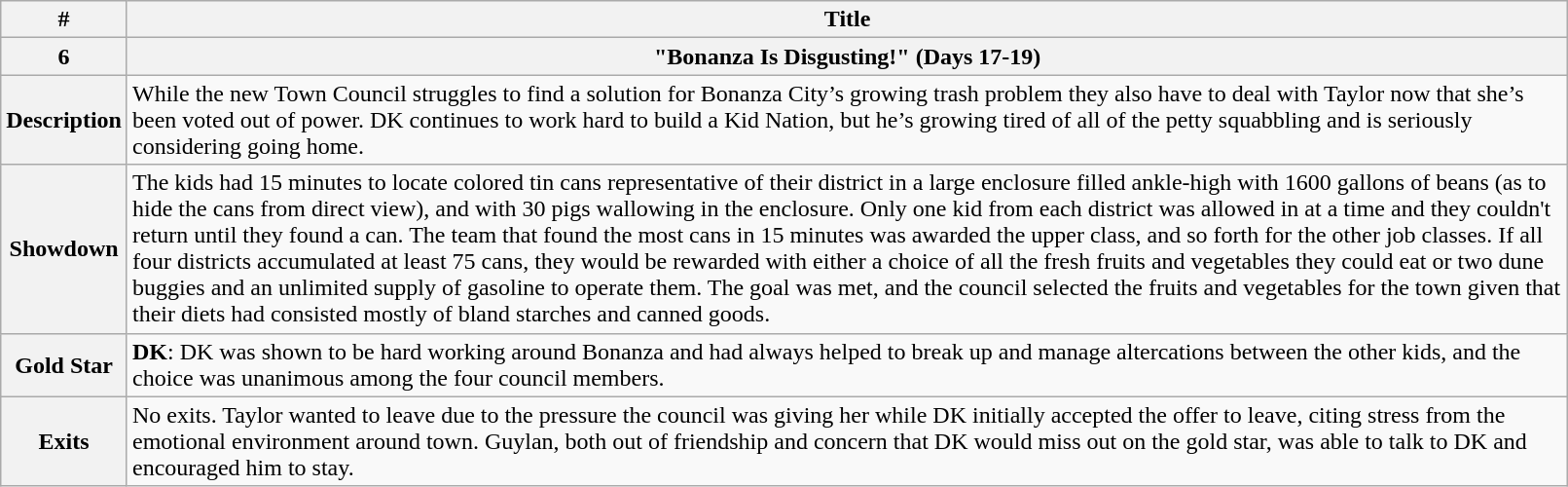<table class="wikitable" width="85%">
<tr>
<th>#</th>
<th>Title</th>
</tr>
<tr>
<th>6</th>
<th>"Bonanza Is Disgusting!" (Days 17-19)</th>
</tr>
<tr>
<th>Description</th>
<td>While the new Town Council struggles to find a solution for Bonanza City’s growing trash problem they also have to deal with Taylor now that she’s been voted out of power. DK continues to work hard to build a Kid Nation, but he’s growing tired of all of the petty squabbling and is seriously considering going home.</td>
</tr>
<tr>
<th>Showdown</th>
<td>The kids had 15 minutes to locate colored tin cans representative of their district in a large enclosure filled ankle-high with 1600 gallons of beans (as to hide the cans from direct view), and with 30 pigs wallowing in the enclosure. Only one kid from each district was allowed in at a time and they couldn't return until they found a can. The team that found the most cans in 15 minutes was awarded the upper class, and so forth for the other job classes. If all four districts accumulated at least 75 cans, they would be rewarded with either a choice of all the fresh fruits and vegetables they could eat or two dune buggies and an unlimited supply of gasoline to operate them. The goal was met, and the council selected the fruits and vegetables for the town given that their diets had consisted mostly of bland starches and canned goods.</td>
</tr>
<tr>
<th>Gold Star</th>
<td><strong>DK</strong>: DK was shown to be hard working around Bonanza and had always helped to break up and manage altercations between the other kids, and the choice was unanimous among the four council members.</td>
</tr>
<tr>
<th>Exits</th>
<td>No exits. Taylor wanted to leave due to the pressure the council was giving her while DK initially accepted the offer to leave, citing stress from the emotional environment around town. Guylan, both out of friendship and concern that DK would miss out on the gold star, was able to talk to DK and encouraged him to stay.</td>
</tr>
</table>
